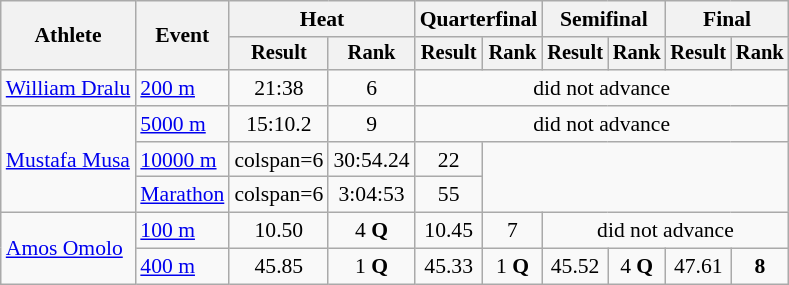<table class="wikitable" style="font-size:90%">
<tr>
<th rowspan="2">Athlete</th>
<th rowspan="2">Event</th>
<th colspan="2">Heat</th>
<th colspan="2">Quarterfinal</th>
<th colspan="2">Semifinal</th>
<th colspan="2">Final</th>
</tr>
<tr style="font-size:95%">
<th>Result</th>
<th>Rank</th>
<th>Result</th>
<th>Rank</th>
<th>Result</th>
<th>Rank</th>
<th>Result</th>
<th>Rank</th>
</tr>
<tr align=center>
<td align=left><a href='#'>William Dralu</a></td>
<td align=left><a href='#'>200 m</a></td>
<td>21:38</td>
<td>6</td>
<td colspan=6>did not advance</td>
</tr>
<tr align=center>
<td align=left rowspan=3><a href='#'>Mustafa Musa</a></td>
<td align=left><a href='#'>5000 m</a></td>
<td>15:10.2</td>
<td>9</td>
<td colspan=6>did not advance</td>
</tr>
<tr align=center>
<td align=left><a href='#'>10000 m</a></td>
<td>colspan=6 </td>
<td>30:54.24</td>
<td>22</td>
</tr>
<tr align=center>
<td align=left><a href='#'>Marathon</a></td>
<td>colspan=6 </td>
<td>3:04:53</td>
<td>55</td>
</tr>
<tr align=center>
<td align=left rowspan=2><a href='#'>Amos Omolo</a></td>
<td align=left><a href='#'>100 m</a></td>
<td>10.50</td>
<td>4 <strong>Q</strong></td>
<td>10.45</td>
<td>7</td>
<td colspan=4>did not advance</td>
</tr>
<tr align=center>
<td align=left><a href='#'>400 m</a></td>
<td>45.85</td>
<td>1 <strong>Q</strong></td>
<td>45.33</td>
<td>1 <strong>Q</strong></td>
<td>45.52</td>
<td>4 <strong>Q</strong></td>
<td>47.61</td>
<td><strong>8</strong></td>
</tr>
</table>
